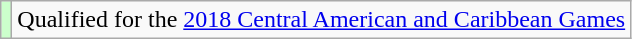<table class="wikitable">
<tr>
<td bgcolor=#ccffcc></td>
<td>Qualified for the <a href='#'>2018 Central American and Caribbean Games</a></td>
</tr>
</table>
